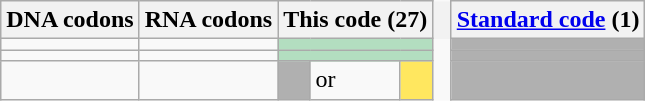<table class="wikitable" style="border: none; style="text-align: center;">
<tr>
<th>DNA codons</th>
<th>RNA codons</th>
<th colspan="3">This code (27)</th>
<th style="border: none; width: 5px;"></th>
<th><a href='#'>Standard code</a> (1)</th>
</tr>
<tr>
<td></td>
<td></td>
<td colspan="3" style="background-color:#b3dec0;"> </td>
<td style="border: none; width: 5px;"></td>
<td style="background-color:#B0B0B0;"> </td>
</tr>
<tr>
<td></td>
<td></td>
<td colspan="3" style="background-color:#b3dec0;"> </td>
<td style="border: none; width: 5px;"></td>
<td style="background-color:#B0B0B0;"> </td>
</tr>
<tr>
<td></td>
<td></td>
<td style="background-color:#B0B0B0;"> </td>
<td>or</td>
<td style="background-color:#ffe75f;"> </td>
<td style="border: none; width: 5px;"></td>
<td style="background-color:#B0B0B0;"> </td>
</tr>
</table>
